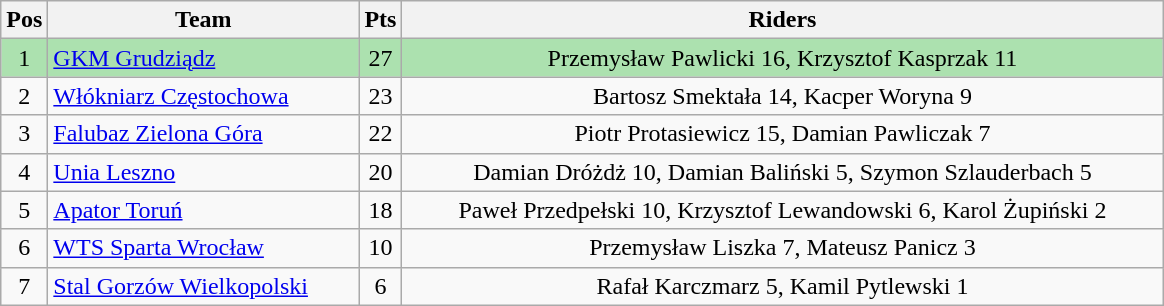<table class="wikitable" style="font-size: 100%">
<tr>
<th width=20>Pos</th>
<th width=200>Team</th>
<th width=20>Pts</th>
<th width=500>Riders</th>
</tr>
<tr align=center style="background:#ACE1AF;">
<td>1</td>
<td align="left"><a href='#'>GKM Grudziądz</a></td>
<td>27</td>
<td>Przemysław Pawlicki 16, Krzysztof Kasprzak 11</td>
</tr>
<tr align=center>
<td>2</td>
<td align="left"><a href='#'>Włókniarz Częstochowa</a></td>
<td>23</td>
<td>Bartosz Smektała 14, Kacper Woryna 9</td>
</tr>
<tr align=center>
<td>3</td>
<td align="left"><a href='#'>Falubaz Zielona Góra</a></td>
<td>22</td>
<td>Piotr Protasiewicz 15, Damian Pawliczak 7</td>
</tr>
<tr align=center>
<td>4</td>
<td align="left"><a href='#'>Unia Leszno</a></td>
<td>20</td>
<td>Damian Dróżdż 10, Damian Baliński 5, Szymon Szlauderbach 5</td>
</tr>
<tr align=center>
<td>5</td>
<td align="left"><a href='#'>Apator Toruń</a></td>
<td>18</td>
<td>Paweł Przedpełski 10, Krzysztof Lewandowski 6, Karol Żupiński 2</td>
</tr>
<tr align=center>
<td>6</td>
<td align="left"><a href='#'>WTS Sparta Wrocław</a></td>
<td>10</td>
<td>Przemysław Liszka 7, Mateusz Panicz 3</td>
</tr>
<tr align=center>
<td>7</td>
<td align="left"><a href='#'>Stal Gorzów Wielkopolski</a></td>
<td>6</td>
<td>Rafał Karczmarz 5, Kamil Pytlewski 1</td>
</tr>
</table>
